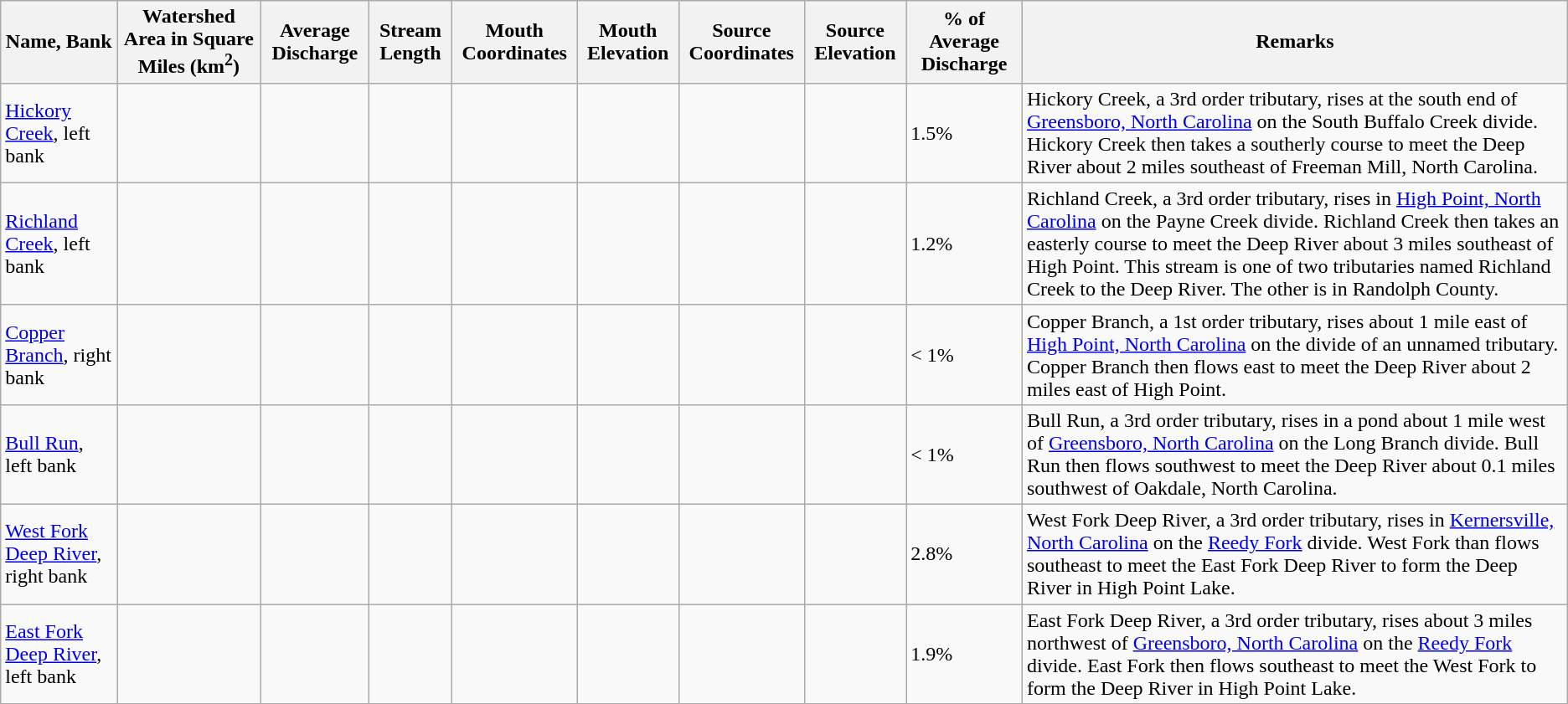<table class="wikitable mw-collapsible mw-collapsed">
<tr>
<th>Name, Bank</th>
<th>Watershed Area in Square Miles (km<sup>2</sup>)</th>
<th>Average Discharge</th>
<th>Stream Length</th>
<th>Mouth Coordinates</th>
<th>Mouth Elevation</th>
<th>Source Coordinates</th>
<th>Source Elevation</th>
<th>% of Average Discharge</th>
<th>Remarks</th>
</tr>
<tr>
<td><a href='#'>Hickory Creek</a>, left bank</td>
<td></td>
<td></td>
<td></td>
<td></td>
<td></td>
<td></td>
<td></td>
<td>1.5%</td>
<td>Hickory Creek, a 3rd order tributary, rises at the south end of <a href='#'>Greensboro, North Carolina</a> on the South Buffalo Creek divide. Hickory Creek then takes a southerly course to meet the Deep River about 2 miles southeast of Freeman Mill, North Carolina.</td>
</tr>
<tr>
<td><a href='#'>Richland Creek</a>, left bank</td>
<td></td>
<td></td>
<td></td>
<td></td>
<td></td>
<td></td>
<td></td>
<td>1.2%</td>
<td>Richland Creek, a 3rd order tributary, rises in <a href='#'>High Point, North Carolina</a> on the Payne Creek divide. Richland Creek then takes an easterly course to meet the Deep River about 3 miles southeast of High Point. This stream is one of two tributaries named Richland Creek to the Deep River. The other is in Randolph County.</td>
</tr>
<tr>
<td><a href='#'>Copper Branch</a>, right bank</td>
<td></td>
<td></td>
<td></td>
<td></td>
<td></td>
<td></td>
<td></td>
<td>< 1%</td>
<td>Copper Branch, a 1st order tributary, rises about 1 mile east of <a href='#'>High Point, North Carolina</a> on the divide of an unnamed tributary. Copper Branch then flows east to meet the Deep River about 2 miles east of High Point.</td>
</tr>
<tr>
<td><a href='#'>Bull Run</a>, left bank</td>
<td></td>
<td></td>
<td></td>
<td></td>
<td></td>
<td></td>
<td></td>
<td>< 1%</td>
<td>Bull Run, a 3rd order tributary, rises in a pond about 1 mile west of <a href='#'>Greensboro, North Carolina</a> on the Long Branch divide. Bull Run then flows southwest to meet the Deep River about 0.1 miles southwest of Oakdale, North Carolina.</td>
</tr>
<tr>
<td><a href='#'>West Fork Deep River</a>, right bank</td>
<td></td>
<td></td>
<td></td>
<td></td>
<td></td>
<td></td>
<td></td>
<td>2.8%</td>
<td>West Fork Deep River, a 3rd order tributary, rises in <a href='#'>Kernersville, North Carolina</a> on the <a href='#'>Reedy Fork</a> divide. West Fork than flows southeast to meet the East Fork Deep River to form the Deep River in High Point Lake.</td>
</tr>
<tr>
<td><a href='#'>East Fork Deep River</a>, left bank</td>
<td></td>
<td></td>
<td></td>
<td></td>
<td></td>
<td></td>
<td></td>
<td>1.9%</td>
<td>East Fork Deep River, a 3rd order tributary, rises about 3 miles northwest of <a href='#'>Greensboro, North Carolina</a> on the <a href='#'>Reedy Fork</a> divide. East Fork then flows southeast to meet the West Fork to form the Deep River in High Point Lake.</td>
</tr>
</table>
